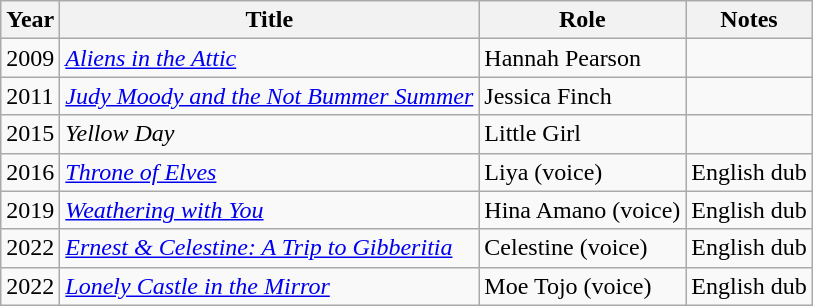<table class="wikitable sortable">
<tr>
<th>Year</th>
<th>Title</th>
<th>Role</th>
<th class="unsortable">Notes</th>
</tr>
<tr>
<td>2009</td>
<td><em><a href='#'>Aliens in the Attic</a></em></td>
<td>Hannah Pearson</td>
<td></td>
</tr>
<tr>
<td>2011</td>
<td><em><a href='#'>Judy Moody and the Not Bummer Summer</a></em></td>
<td>Jessica Finch</td>
<td></td>
</tr>
<tr>
<td>2015</td>
<td><em>Yellow Day</em></td>
<td>Little Girl</td>
<td></td>
</tr>
<tr>
<td>2016</td>
<td><em><a href='#'>Throne of Elves</a></em></td>
<td>Liya (voice)</td>
<td>English dub</td>
</tr>
<tr>
<td>2019</td>
<td><em><a href='#'>Weathering with You</a></em></td>
<td>Hina Amano (voice)</td>
<td>English dub</td>
</tr>
<tr>
<td>2022</td>
<td><em><a href='#'>Ernest & Celestine: A Trip to Gibberitia</a></em></td>
<td>Celestine (voice)</td>
<td>English dub</td>
</tr>
<tr>
<td>2022</td>
<td><em><a href='#'>Lonely Castle in the Mirror</a></em></td>
<td>Moe Tojo (voice)</td>
<td>English dub</td>
</tr>
</table>
